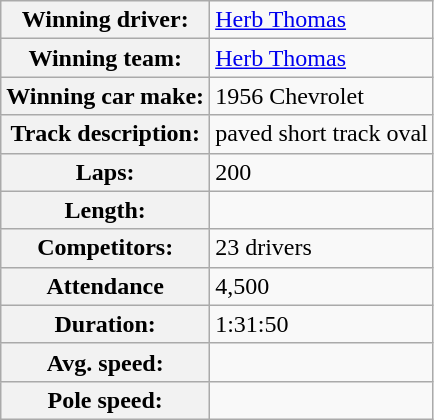<table class="wikitable" style=text-align:left>
<tr>
<th>Winning driver:</th>
<td><a href='#'>Herb Thomas</a></td>
</tr>
<tr>
<th>Winning team:</th>
<td><a href='#'>Herb Thomas</a></td>
</tr>
<tr>
<th>Winning car make:</th>
<td>1956 Chevrolet</td>
</tr>
<tr>
<th>Track description:</th>
<td> paved short track oval</td>
</tr>
<tr>
<th>Laps:</th>
<td>200</td>
</tr>
<tr>
<th>Length:</th>
<td></td>
</tr>
<tr>
<th>Competitors:</th>
<td>23 drivers</td>
</tr>
<tr>
<th>Attendance</th>
<td>4,500</td>
</tr>
<tr>
<th>Duration:</th>
<td>1:31:50</td>
</tr>
<tr>
<th>Avg. speed:</th>
<td></td>
</tr>
<tr>
<th>Pole speed:</th>
<td></td>
</tr>
</table>
